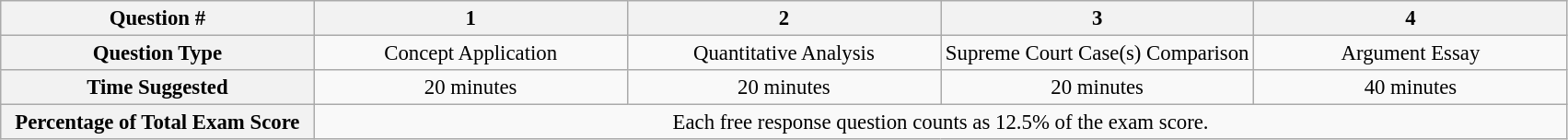<table class="wikitable" border="1" style="text-align:center; font-size:95%; line-height:18px;">
<tr>
<th width="20%">Question #</th>
<th width="20%">1</th>
<th width="20%">2</th>
<th width="20%">3</th>
<th width="20%">4</th>
</tr>
<tr>
<th>Question Type</th>
<td>Concept Application</td>
<td>Quantitative Analysis</td>
<td>Supreme Court Case(s) Comparison</td>
<td>Argument Essay</td>
</tr>
<tr>
<th>Time Suggested</th>
<td>20 minutes</td>
<td>20 minutes</td>
<td>20 minutes</td>
<td>40 minutes</td>
</tr>
<tr>
<th>Percentage of Total Exam Score</th>
<td colspan="4">Each free response question counts as 12.5% of the exam score.</td>
</tr>
</table>
